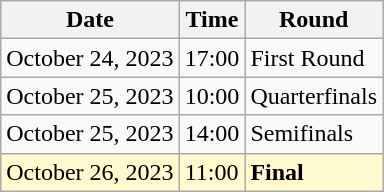<table class="wikitable">
<tr>
<th>Date</th>
<th>Time</th>
<th>Round</th>
</tr>
<tr>
<td>October 24, 2023</td>
<td>17:00</td>
<td>First Round</td>
</tr>
<tr>
<td>October 25, 2023</td>
<td>10:00</td>
<td>Quarterfinals</td>
</tr>
<tr>
<td>October 25, 2023</td>
<td>14:00</td>
<td>Semifinals</td>
</tr>
<tr style=background:lemonchiffon>
<td>October 26, 2023</td>
<td>11:00</td>
<td><strong>Final</strong></td>
</tr>
</table>
